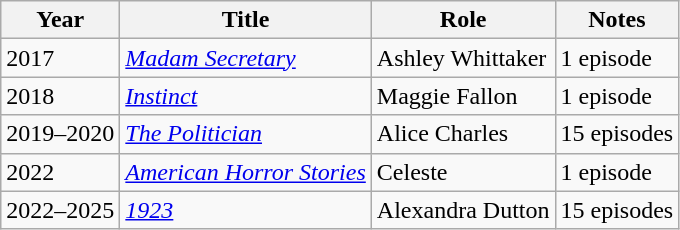<table class="wikitable sortable">
<tr>
<th>Year</th>
<th>Title</th>
<th>Role</th>
<th>Notes</th>
</tr>
<tr>
<td>2017</td>
<td><em><a href='#'>Madam Secretary</a></em></td>
<td>Ashley Whittaker</td>
<td>1 episode</td>
</tr>
<tr>
<td>2018</td>
<td><em><a href='#'>Instinct</a></em></td>
<td>Maggie Fallon</td>
<td>1 episode</td>
</tr>
<tr>
<td>2019–2020</td>
<td><em><a href='#'>The Politician</a></em></td>
<td>Alice Charles</td>
<td>15 episodes</td>
</tr>
<tr>
<td>2022</td>
<td><em><a href='#'>American Horror Stories</a></em></td>
<td>Celeste</td>
<td>1 episode</td>
</tr>
<tr>
<td>2022–2025</td>
<td><a href='#'><em>1923</em></a></td>
<td>Alexandra Dutton</td>
<td>15 episodes</td>
</tr>
</table>
